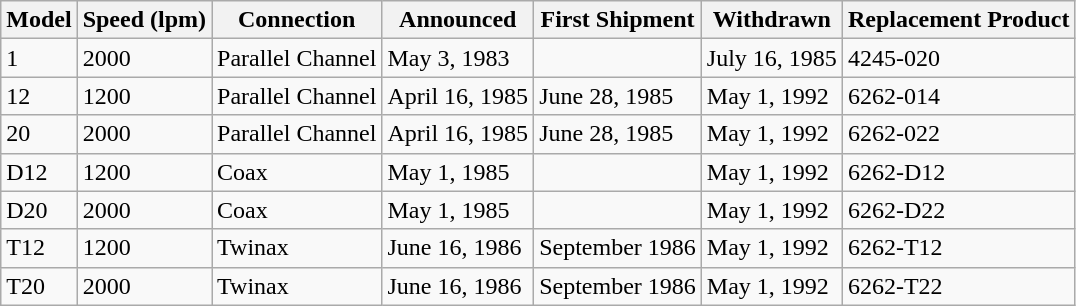<table class="wikitable">
<tr>
<th>Model</th>
<th>Speed (lpm)</th>
<th>Connection</th>
<th>Announced</th>
<th>First Shipment</th>
<th>Withdrawn</th>
<th>Replacement Product</th>
</tr>
<tr>
<td>1</td>
<td>2000</td>
<td>Parallel Channel</td>
<td>May 3, 1983</td>
<td></td>
<td>July 16, 1985</td>
<td>4245-020</td>
</tr>
<tr>
<td>12</td>
<td>1200</td>
<td>Parallel Channel</td>
<td>April 16, 1985</td>
<td>June 28, 1985</td>
<td>May 1, 1992</td>
<td>6262-014</td>
</tr>
<tr>
<td>20</td>
<td>2000</td>
<td>Parallel Channel</td>
<td>April 16, 1985</td>
<td>June 28, 1985</td>
<td>May 1, 1992</td>
<td>6262-022</td>
</tr>
<tr>
<td>D12</td>
<td>1200</td>
<td>Coax</td>
<td>May 1, 1985</td>
<td></td>
<td>May 1, 1992</td>
<td>6262-D12</td>
</tr>
<tr>
<td>D20</td>
<td>2000</td>
<td>Coax</td>
<td>May 1, 1985</td>
<td></td>
<td>May 1, 1992</td>
<td>6262-D22</td>
</tr>
<tr>
<td>T12</td>
<td>1200</td>
<td>Twinax</td>
<td>June 16, 1986</td>
<td>September 1986</td>
<td>May 1, 1992</td>
<td>6262-T12</td>
</tr>
<tr>
<td>T20</td>
<td>2000</td>
<td>Twinax</td>
<td>June 16, 1986</td>
<td>September 1986</td>
<td>May 1, 1992</td>
<td>6262-T22</td>
</tr>
</table>
